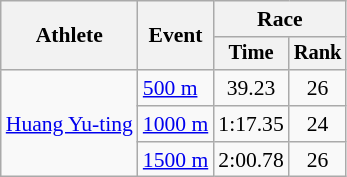<table class="wikitable" style="font-size:90%; text-align:center">
<tr>
<th rowspan=2>Athlete</th>
<th rowspan=2>Event</th>
<th colspan="2">Race</th>
</tr>
<tr style="font-size:95%">
<th>Time</th>
<th>Rank</th>
</tr>
<tr>
<td align=left rowspan=3><a href='#'>Huang Yu-ting</a></td>
<td align=left><a href='#'>500 m</a></td>
<td>39.23</td>
<td>26</td>
</tr>
<tr>
<td align=left><a href='#'>1000 m</a></td>
<td>1:17.35</td>
<td>24</td>
</tr>
<tr>
<td align=left><a href='#'>1500 m</a></td>
<td>2:00.78</td>
<td>26</td>
</tr>
</table>
